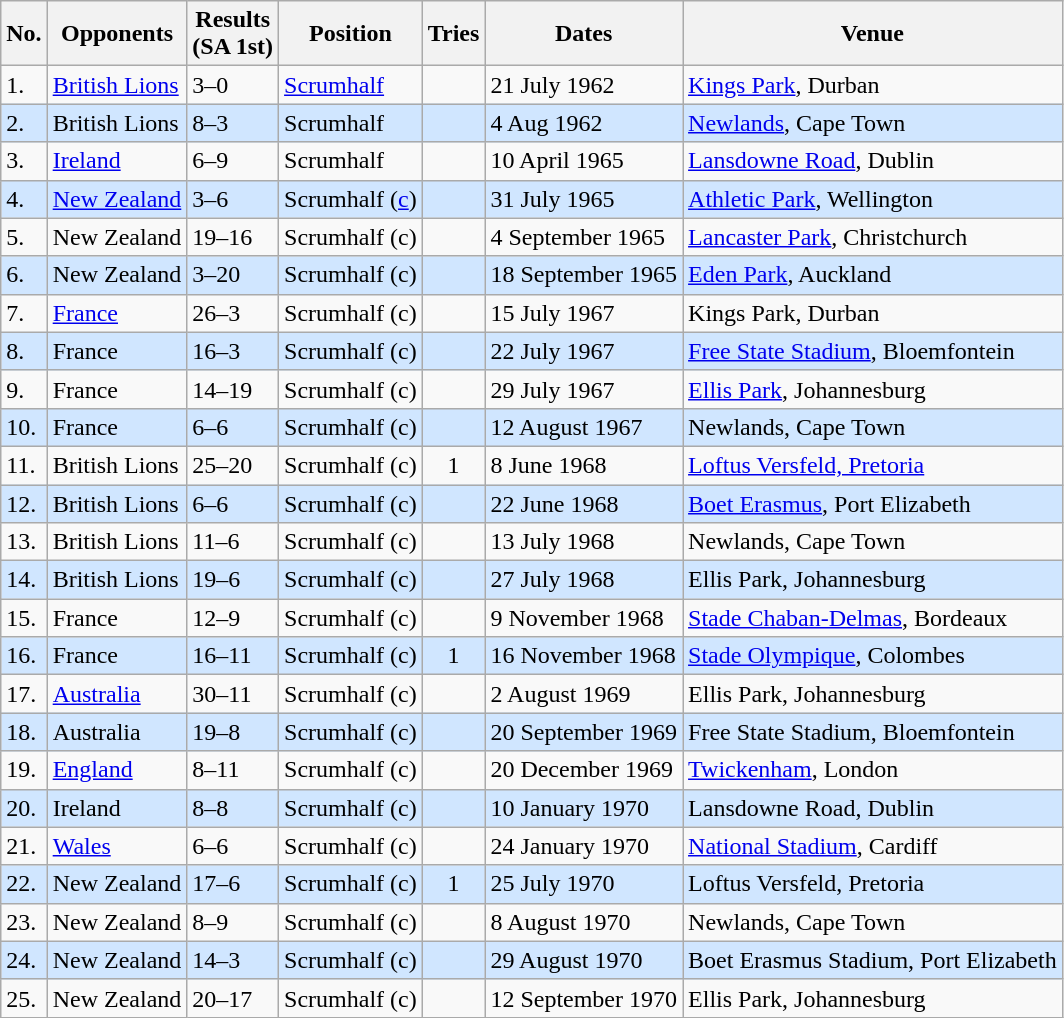<table class="wikitable sortable">
<tr>
<th>No.</th>
<th>Opponents</th>
<th>Results<br>(SA 1st)</th>
<th>Position</th>
<th>Tries</th>
<th>Dates</th>
<th>Venue</th>
</tr>
<tr>
<td>1.</td>
<td><a href='#'>British Lions</a></td>
<td>3–0</td>
<td><a href='#'>Scrumhalf</a></td>
<td></td>
<td>21 July 1962</td>
<td><a href='#'>Kings Park</a>, Durban</td>
</tr>
<tr style="background: #D0E6FF;">
<td>2.</td>
<td>British Lions</td>
<td>8–3</td>
<td>Scrumhalf</td>
<td></td>
<td>4 Aug 1962</td>
<td><a href='#'>Newlands</a>, Cape Town</td>
</tr>
<tr>
<td>3.</td>
<td><a href='#'>Ireland</a></td>
<td>6–9</td>
<td>Scrumhalf</td>
<td></td>
<td>10 April 1965</td>
<td><a href='#'>Lansdowne Road</a>, Dublin</td>
</tr>
<tr style="background: #D0E6FF;">
<td>4.</td>
<td><a href='#'>New Zealand</a></td>
<td>3–6</td>
<td>Scrumhalf (<a href='#'>c</a>)</td>
<td></td>
<td>31 July 1965</td>
<td><a href='#'>Athletic Park</a>, Wellington</td>
</tr>
<tr>
<td>5.</td>
<td>New Zealand</td>
<td>19–16</td>
<td>Scrumhalf (c)</td>
<td></td>
<td>4 September 1965</td>
<td><a href='#'>Lancaster Park</a>, Christchurch</td>
</tr>
<tr style="background: #D0E6FF;">
<td>6.</td>
<td>New Zealand</td>
<td>3–20</td>
<td>Scrumhalf (c)</td>
<td></td>
<td>18 September 1965</td>
<td><a href='#'>Eden Park</a>, Auckland</td>
</tr>
<tr>
<td>7.</td>
<td><a href='#'>France</a></td>
<td>26–3</td>
<td>Scrumhalf (c)</td>
<td></td>
<td>15 July 1967</td>
<td>Kings Park, Durban</td>
</tr>
<tr style="background: #D0E6FF;">
<td>8.</td>
<td>France</td>
<td>16–3</td>
<td>Scrumhalf (c)</td>
<td></td>
<td>22 July 1967</td>
<td><a href='#'>Free State Stadium</a>, Bloemfontein</td>
</tr>
<tr>
<td>9.</td>
<td>France</td>
<td>14–19</td>
<td>Scrumhalf (c)</td>
<td></td>
<td>29 July 1967</td>
<td><a href='#'>Ellis Park</a>, Johannesburg</td>
</tr>
<tr style="background: #D0E6FF;">
<td>10.</td>
<td>France</td>
<td>6–6</td>
<td>Scrumhalf (c)</td>
<td></td>
<td>12 August 1967</td>
<td>Newlands, Cape Town</td>
</tr>
<tr>
<td>11.</td>
<td>British Lions</td>
<td>25–20</td>
<td>Scrumhalf (c)</td>
<td align="center">1</td>
<td>8 June 1968</td>
<td><a href='#'>Loftus Versfeld, Pretoria</a></td>
</tr>
<tr style="background: #D0E6FF;">
<td>12.</td>
<td>British Lions</td>
<td>6–6</td>
<td>Scrumhalf (c)</td>
<td></td>
<td>22 June 1968</td>
<td><a href='#'>Boet Erasmus</a>, Port Elizabeth</td>
</tr>
<tr>
<td>13.</td>
<td>British Lions</td>
<td>11–6</td>
<td>Scrumhalf (c)</td>
<td></td>
<td>13 July 1968</td>
<td>Newlands, Cape Town</td>
</tr>
<tr style="background: #D0E6FF;">
<td>14.</td>
<td>British Lions</td>
<td>19–6</td>
<td>Scrumhalf (c)</td>
<td></td>
<td>27 July 1968</td>
<td>Ellis Park, Johannesburg</td>
</tr>
<tr>
<td>15.</td>
<td>France</td>
<td>12–9</td>
<td>Scrumhalf (c)</td>
<td></td>
<td>9 November 1968</td>
<td><a href='#'>Stade Chaban-Delmas</a>, Bordeaux</td>
</tr>
<tr style="background: #D0E6FF;">
<td>16.</td>
<td>France</td>
<td>16–11</td>
<td>Scrumhalf (c)</td>
<td align="center">1</td>
<td>16 November 1968</td>
<td><a href='#'>Stade Olympique</a>, Colombes</td>
</tr>
<tr>
<td>17.</td>
<td><a href='#'>Australia</a></td>
<td>30–11</td>
<td>Scrumhalf (c)</td>
<td></td>
<td>2 August 1969</td>
<td>Ellis Park, Johannesburg</td>
</tr>
<tr style="background: #D0E6FF;">
<td>18.</td>
<td>Australia</td>
<td>19–8</td>
<td>Scrumhalf (c)</td>
<td></td>
<td>20 September 1969</td>
<td>Free State Stadium, Bloemfontein</td>
</tr>
<tr>
<td>19.</td>
<td><a href='#'>England</a></td>
<td>8–11</td>
<td>Scrumhalf (c)</td>
<td></td>
<td>20 December 1969</td>
<td><a href='#'>Twickenham</a>, London</td>
</tr>
<tr style="background: #D0E6FF;">
<td>20.</td>
<td>Ireland</td>
<td>8–8</td>
<td>Scrumhalf (c)</td>
<td></td>
<td>10 January 1970</td>
<td>Lansdowne Road, Dublin</td>
</tr>
<tr>
<td>21.</td>
<td><a href='#'>Wales</a></td>
<td>6–6</td>
<td>Scrumhalf (c)</td>
<td></td>
<td>24 January 1970</td>
<td><a href='#'>National Stadium</a>, Cardiff</td>
</tr>
<tr style="background: #D0E6FF;">
<td>22.</td>
<td>New Zealand</td>
<td>17–6</td>
<td>Scrumhalf (c)</td>
<td align="center">1</td>
<td>25 July 1970</td>
<td>Loftus Versfeld, Pretoria</td>
</tr>
<tr>
<td>23.</td>
<td>New Zealand</td>
<td>8–9</td>
<td>Scrumhalf (c)</td>
<td></td>
<td>8 August 1970</td>
<td>Newlands, Cape Town</td>
</tr>
<tr style="background: #D0E6FF;">
<td>24.</td>
<td>New Zealand</td>
<td>14–3</td>
<td>Scrumhalf (c)</td>
<td></td>
<td>29 August 1970</td>
<td>Boet Erasmus Stadium, Port Elizabeth</td>
</tr>
<tr>
<td>25.</td>
<td>New Zealand</td>
<td>20–17</td>
<td>Scrumhalf (c)</td>
<td></td>
<td>12 September 1970</td>
<td>Ellis Park, Johannesburg</td>
</tr>
</table>
